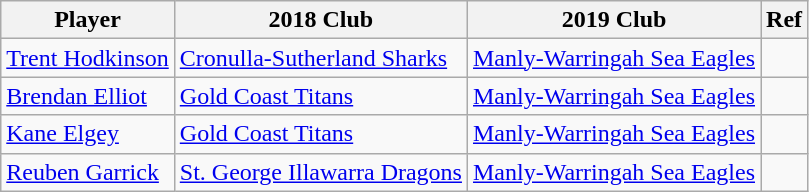<table class="wikitable sortable">
<tr>
<th>Player</th>
<th>2018 Club</th>
<th>2019 Club</th>
<th>Ref</th>
</tr>
<tr>
<td><a href='#'>Trent Hodkinson</a></td>
<td> <a href='#'>Cronulla-Sutherland Sharks</a></td>
<td> <a href='#'>Manly-Warringah Sea Eagles</a></td>
<td></td>
</tr>
<tr>
<td><a href='#'>Brendan Elliot</a></td>
<td> <a href='#'>Gold Coast Titans</a></td>
<td> <a href='#'>Manly-Warringah Sea Eagles</a></td>
<td></td>
</tr>
<tr>
<td><a href='#'>Kane Elgey</a></td>
<td> <a href='#'>Gold Coast Titans</a></td>
<td> <a href='#'>Manly-Warringah Sea Eagles</a></td>
<td></td>
</tr>
<tr>
<td><a href='#'>Reuben Garrick</a></td>
<td> <a href='#'>St. George Illawarra Dragons</a></td>
<td> <a href='#'>Manly-Warringah Sea Eagles</a></td>
<td></td>
</tr>
</table>
